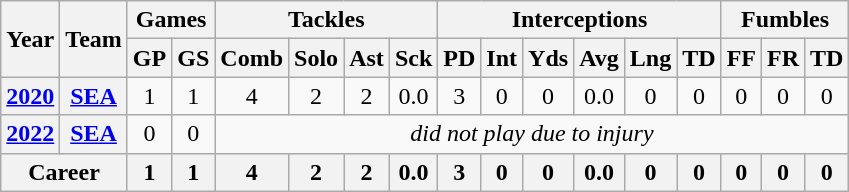<table class="wikitable" style="text-align:center;">
<tr>
<th rowspan="2">Year</th>
<th rowspan="2">Team</th>
<th colspan="2">Games</th>
<th colspan="4">Tackles</th>
<th colspan="6">Interceptions</th>
<th colspan="3">Fumbles</th>
</tr>
<tr>
<th>GP</th>
<th>GS</th>
<th>Comb</th>
<th>Solo</th>
<th>Ast</th>
<th>Sck</th>
<th>PD</th>
<th>Int</th>
<th>Yds</th>
<th>Avg</th>
<th>Lng</th>
<th>TD</th>
<th>FF</th>
<th>FR</th>
<th>TD</th>
</tr>
<tr>
<th><a href='#'>2020</a></th>
<th><a href='#'>SEA</a></th>
<td>1</td>
<td>1</td>
<td>4</td>
<td>2</td>
<td>2</td>
<td>0.0</td>
<td>3</td>
<td>0</td>
<td>0</td>
<td>0.0</td>
<td>0</td>
<td>0</td>
<td>0</td>
<td>0</td>
<td>0</td>
</tr>
<tr>
<th><a href='#'>2022</a></th>
<th><a href='#'>SEA</a></th>
<td>0</td>
<td>0</td>
<td colspan="13"><em>did not play due to injury</em></td>
</tr>
<tr>
<th colspan="2">Career</th>
<th>1</th>
<th>1</th>
<th>4</th>
<th>2</th>
<th>2</th>
<th>0.0</th>
<th>3</th>
<th>0</th>
<th>0</th>
<th>0.0</th>
<th>0</th>
<th>0</th>
<th>0</th>
<th>0</th>
<th>0</th>
</tr>
</table>
